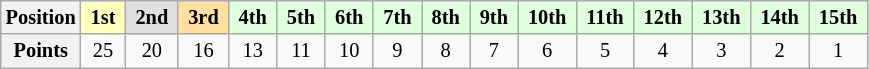<table class="wikitable" style="font-size:85%; text-align:center">
<tr>
<th>Position</th>
<td style="background:#ffffbf;"> <strong>1st</strong> </td>
<td style="background:#dfdfdf;"> <strong>2nd</strong> </td>
<td style="background:#ffdf9f;"> <strong>3rd</strong> </td>
<td style="background:#dfffdf;"> <strong>4th</strong> </td>
<td style="background:#dfffdf;"> <strong>5th</strong> </td>
<td style="background:#dfffdf;"> <strong>6th</strong> </td>
<td style="background:#dfffdf;"> <strong>7th</strong> </td>
<td style="background:#dfffdf;"> <strong>8th</strong> </td>
<td style="background:#dfffdf;"> <strong>9th</strong> </td>
<td style="background:#dfffdf;"> <strong>10th</strong> </td>
<td style="background:#dfffdf;"> <strong>11th</strong> </td>
<td style="background:#dfffdf;"> <strong>12th</strong> </td>
<td style="background:#dfffdf;"> <strong>13th</strong> </td>
<td style="background:#dfffdf;"> <strong>14th</strong> </td>
<td style="background:#dfffdf;"> <strong>15th</strong> </td>
</tr>
<tr>
<th>Points</th>
<td>25</td>
<td>20</td>
<td>16</td>
<td>13</td>
<td>11</td>
<td>10</td>
<td>9</td>
<td>8</td>
<td>7</td>
<td>6</td>
<td>5</td>
<td>4</td>
<td>3</td>
<td>2</td>
<td>1</td>
</tr>
</table>
